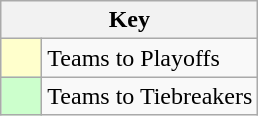<table class="wikitable" style="text-align: center;">
<tr>
<th colspan=2>Key</th>
</tr>
<tr>
<td style="background:#ffffcc; width:20px;"></td>
<td align=left>Teams to Playoffs</td>
</tr>
<tr>
<td style="background:#ccffcc; width:20px;"></td>
<td align=left>Teams to Tiebreakers</td>
</tr>
</table>
